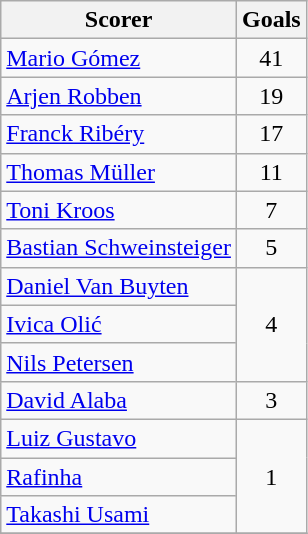<table class="wikitable">
<tr>
<th>Scorer</th>
<th>Goals</th>
</tr>
<tr>
<td> <a href='#'>Mario Gómez</a></td>
<td align=center>41</td>
</tr>
<tr>
<td> <a href='#'>Arjen Robben</a></td>
<td align=center>19</td>
</tr>
<tr>
<td> <a href='#'>Franck Ribéry</a></td>
<td align=center>17</td>
</tr>
<tr>
<td> <a href='#'>Thomas Müller</a></td>
<td align=center>11</td>
</tr>
<tr>
<td> <a href='#'>Toni Kroos</a></td>
<td align=center>7</td>
</tr>
<tr>
<td> <a href='#'>Bastian Schweinsteiger</a></td>
<td align=center>5</td>
</tr>
<tr>
<td> <a href='#'>Daniel Van Buyten</a></td>
<td rowspan="3" align=center>4</td>
</tr>
<tr>
<td> <a href='#'>Ivica Olić</a></td>
</tr>
<tr>
<td> <a href='#'>Nils Petersen</a></td>
</tr>
<tr>
<td> <a href='#'>David Alaba</a></td>
<td align=center>3</td>
</tr>
<tr>
<td> <a href='#'>Luiz Gustavo</a></td>
<td rowspan="3" align=center>1</td>
</tr>
<tr>
<td> <a href='#'>Rafinha</a></td>
</tr>
<tr>
<td> <a href='#'>Takashi Usami</a></td>
</tr>
<tr>
</tr>
</table>
